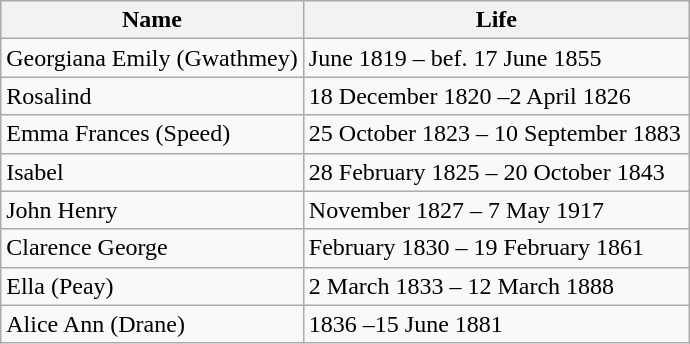<table class="wikitable">
<tr>
<th>Name</th>
<th width="250">Life</th>
</tr>
<tr>
<td>Georgiana Emily (Gwathmey)</td>
<td>June 1819 – bef. 17 June 1855</td>
</tr>
<tr>
<td>Rosalind</td>
<td>18 December 1820 –2 April 1826</td>
</tr>
<tr>
<td>Emma Frances (Speed)</td>
<td>25 October 1823 – 10 September 1883</td>
</tr>
<tr>
<td>Isabel</td>
<td>28 February 1825 – 20 October 1843</td>
</tr>
<tr>
<td>John Henry</td>
<td>November 1827 – 7 May 1917</td>
</tr>
<tr>
<td>Clarence George</td>
<td>February 1830 – 19 February 1861</td>
</tr>
<tr>
<td>Ella (Peay)</td>
<td>2 March 1833 – 12 March 1888</td>
</tr>
<tr>
<td>Alice Ann (Drane)</td>
<td>1836 –15 June 1881</td>
</tr>
</table>
